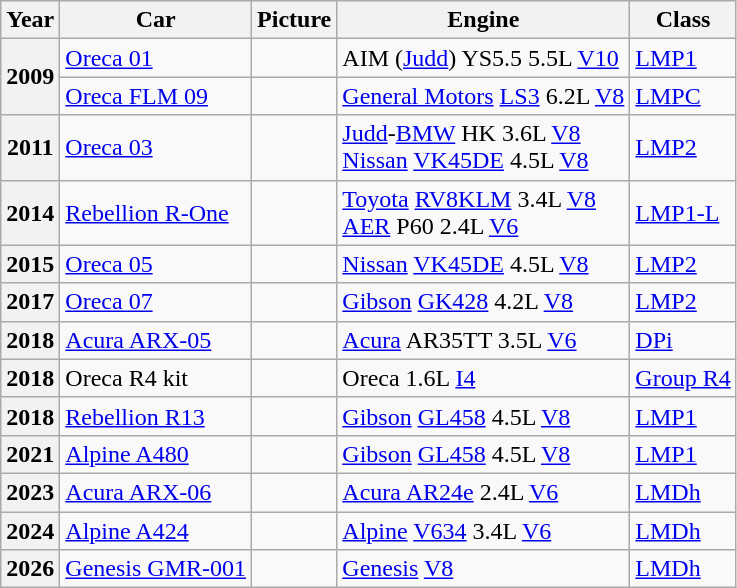<table class="wikitable">
<tr>
<th>Year</th>
<th>Car</th>
<th>Picture</th>
<th>Engine</th>
<th>Class</th>
</tr>
<tr>
<th rowspan=2>2009</th>
<td><a href='#'>Oreca 01</a></td>
<td></td>
<td>AIM (<a href='#'>Judd</a>) YS5.5 5.5L <a href='#'>V10</a></td>
<td><a href='#'>LMP1</a></td>
</tr>
<tr>
<td><a href='#'>Oreca FLM 09</a></td>
<td></td>
<td><a href='#'>General Motors</a> <a href='#'>LS3</a> 6.2L <a href='#'>V8</a></td>
<td><a href='#'>LMPC</a></td>
</tr>
<tr>
<th>2011</th>
<td><a href='#'>Oreca 03</a></td>
<td></td>
<td><a href='#'>Judd</a>-<a href='#'>BMW</a> HK 3.6L <a href='#'>V8</a> <br> <a href='#'>Nissan</a> <a href='#'>VK45DE</a> 4.5L <a href='#'>V8</a></td>
<td><a href='#'>LMP2</a></td>
</tr>
<tr>
<th>2014</th>
<td><a href='#'>Rebellion R-One</a></td>
<td></td>
<td><a href='#'>Toyota</a> <a href='#'>RV8KLM</a> 3.4L <a href='#'>V8</a> <br> <a href='#'>AER</a> P60 2.4L <a href='#'>V6</a></td>
<td><a href='#'>LMP1-L</a></td>
</tr>
<tr>
<th>2015</th>
<td><a href='#'>Oreca 05</a></td>
<td></td>
<td><a href='#'>Nissan</a> <a href='#'>VK45DE</a> 4.5L <a href='#'>V8</a></td>
<td><a href='#'>LMP2</a></td>
</tr>
<tr>
<th>2017</th>
<td><a href='#'>Oreca 07</a></td>
<td></td>
<td><a href='#'>Gibson</a> <a href='#'>GK428</a> 4.2L <a href='#'>V8</a></td>
<td><a href='#'>LMP2</a></td>
</tr>
<tr>
<th>2018</th>
<td><a href='#'>Acura ARX-05</a></td>
<td></td>
<td><a href='#'>Acura</a> AR35TT 3.5L <a href='#'>V6</a></td>
<td><a href='#'>DPi</a></td>
</tr>
<tr>
<th>2018</th>
<td>Oreca R4 kit</td>
<td></td>
<td>Oreca 1.6L <a href='#'>I4</a></td>
<td><a href='#'>Group R4</a></td>
</tr>
<tr>
<th>2018</th>
<td><a href='#'>Rebellion R13</a></td>
<td></td>
<td><a href='#'>Gibson</a> <a href='#'>GL458</a> 4.5L <a href='#'>V8</a></td>
<td><a href='#'>LMP1</a></td>
</tr>
<tr>
<th>2021</th>
<td><a href='#'>Alpine A480</a></td>
<td></td>
<td><a href='#'>Gibson</a> <a href='#'>GL458</a> 4.5L <a href='#'>V8</a></td>
<td><a href='#'>LMP1</a></td>
</tr>
<tr>
<th>2023</th>
<td><a href='#'>Acura ARX-06</a></td>
<td></td>
<td><a href='#'>Acura AR24e</a> 2.4L <a href='#'>V6</a></td>
<td><a href='#'>LMDh</a></td>
</tr>
<tr>
<th>2024</th>
<td><a href='#'>Alpine A424</a></td>
<td></td>
<td><a href='#'>Alpine</a> <a href='#'>V634</a> 3.4L <a href='#'>V6</a></td>
<td><a href='#'>LMDh</a></td>
</tr>
<tr>
<th>2026</th>
<td><a href='#'>Genesis GMR-001</a></td>
<td></td>
<td><a href='#'>Genesis</a> <a href='#'>V8</a></td>
<td><a href='#'>LMDh</a></td>
</tr>
</table>
